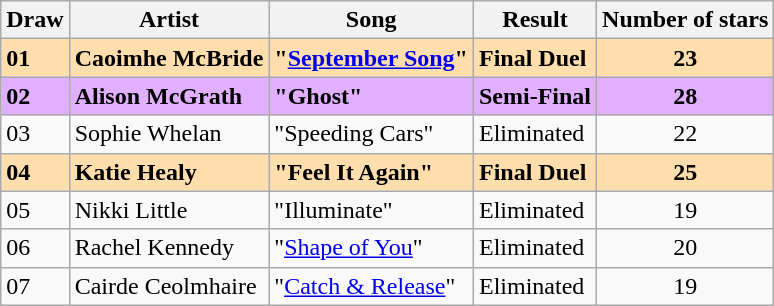<table class="sortable wikitable">
<tr>
<th>Draw</th>
<th>Artist</th>
<th>Song </th>
<th>Result</th>
<th>Number of stars</th>
</tr>
<tr style="font-weight: bold; background: navajowhite;">
<td>01</td>
<td>Caoimhe McBride</td>
<td>"<a href='#'>September Song</a>" </td>
<td>Final Duel</td>
<td align=center>23</td>
</tr>
<tr style="font-weight: bold; background:#E0B0FF;">
<td>02</td>
<td>Alison McGrath</td>
<td>"Ghost" </td>
<td>Semi-Final</td>
<td align=center>28</td>
</tr>
<tr>
<td>03</td>
<td>Sophie Whelan</td>
<td>"Speeding Cars" </td>
<td>Eliminated</td>
<td align=center>22</td>
</tr>
<tr style="font-weight: bold; background: navajowhite;">
<td>04</td>
<td>Katie Healy</td>
<td>"Feel It Again" </td>
<td>Final Duel</td>
<td align=center>25</td>
</tr>
<tr>
<td>05</td>
<td>Nikki Little</td>
<td>"Illuminate" </td>
<td>Eliminated</td>
<td align=center>19</td>
</tr>
<tr>
<td>06</td>
<td>Rachel Kennedy</td>
<td>"<a href='#'>Shape of You</a>" </td>
<td>Eliminated</td>
<td align=center>20</td>
</tr>
<tr>
<td>07</td>
<td>Cairde Ceolmhaire</td>
<td>"<a href='#'>Catch & Release</a>" </td>
<td>Eliminated</td>
<td align=center>19</td>
</tr>
</table>
